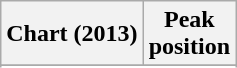<table class="wikitable sortable plainrowheaders">
<tr>
<th scope="col">Chart (2013)</th>
<th scope="col">Peak<br>position</th>
</tr>
<tr>
</tr>
<tr>
</tr>
<tr>
</tr>
<tr>
</tr>
</table>
